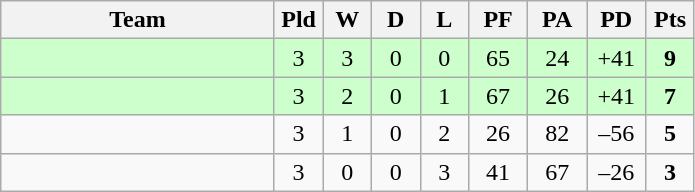<table class="wikitable" style="text-align:center;">
<tr>
<th width=175>Team</th>
<th width=25 abbr="Played">Pld</th>
<th width=25 abbr="Won">W</th>
<th width=25 abbr="Drawn">D</th>
<th width=25 abbr="Lost">L</th>
<th width=32 abbr="Points for">PF</th>
<th width=32 abbr="Points against">PA</th>
<th width=32 abbr="Points difference">PD</th>
<th width=25 abbr="Points">Pts</th>
</tr>
<tr bgcolor=ccffcc>
<td align=left></td>
<td>3</td>
<td>3</td>
<td>0</td>
<td>0</td>
<td>65</td>
<td>24</td>
<td>+41</td>
<td><strong>9</strong></td>
</tr>
<tr bgcolor=ccffcc>
<td align=left></td>
<td>3</td>
<td>2</td>
<td>0</td>
<td>1</td>
<td>67</td>
<td>26</td>
<td>+41</td>
<td><strong>7</strong></td>
</tr>
<tr>
<td align=left></td>
<td>3</td>
<td>1</td>
<td>0</td>
<td>2</td>
<td>26</td>
<td>82</td>
<td>–56</td>
<td><strong>5</strong></td>
</tr>
<tr>
<td align=left></td>
<td>3</td>
<td>0</td>
<td>0</td>
<td>3</td>
<td>41</td>
<td>67</td>
<td>–26</td>
<td><strong>3</strong></td>
</tr>
</table>
